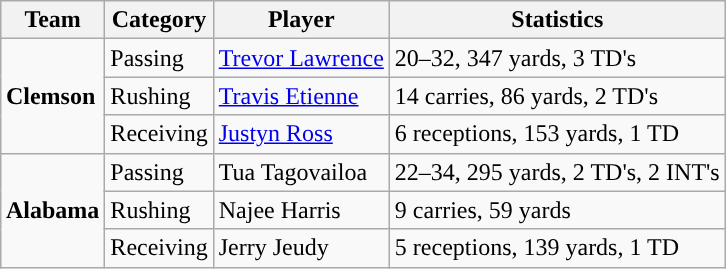<table class="wikitable" style="float: right;">
<tr>
<th>Team</th>
<th>Category</th>
<th>Player</th>
<th>Statistics</th>
</tr>
<tr>
<td rowspan=3><strong>Clemson</strong></td>
<td>Passing</td>
<td><a href='#'>Trevor Lawrence</a></td>
<td>20–32, 347 yards, 3 TD's</td>
</tr>
<tr>
<td>Rushing</td>
<td><a href='#'>Travis Etienne</a></td>
<td>14 carries, 86 yards, 2 TD's</td>
</tr>
<tr>
<td>Receiving</td>
<td><a href='#'>Justyn Ross</a></td>
<td>6 receptions, 153 yards, 1 TD</td>
</tr>
<tr>
<td rowspan=3><strong>Alabama</strong></td>
<td>Passing</td>
<td>Tua Tagovailoa</td>
<td>22–34, 295 yards, 2 TD's, 2 INT's</td>
</tr>
<tr>
<td>Rushing</td>
<td>Najee Harris</td>
<td>9 carries, 59 yards</td>
</tr>
<tr>
<td>Receiving</td>
<td>Jerry Jeudy</td>
<td>5 receptions, 139 yards, 1 TD</td>
</tr>
</table>
